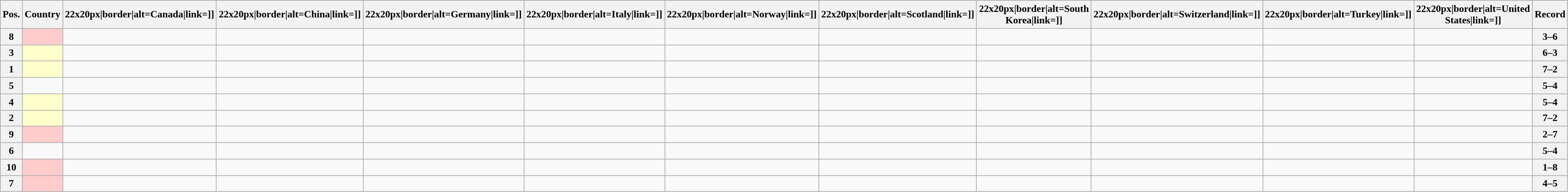<table class="wikitable sortable nowrap" style="text-align:center; font-size:0.9em">
<tr>
<th>Pos.</th>
<th>Country</th>
<th [[Image:>22x20px|border|alt=Canada|link=]]</th>
<th [[Image:>22x20px|border|alt=China|link=]]</th>
<th [[Image:>22x20px|border|alt=Germany|link=]]</th>
<th [[Image:>22x20px|border|alt=Italy|link=]]</th>
<th [[Image:>22x20px|border|alt=Norway|link=]]</th>
<th [[Image:>22x20px|border|alt=Scotland|link=]]</th>
<th [[Image:>22x20px|border|alt=South Korea|link=]]</th>
<th [[Image:>22x20px|border|alt=Switzerland|link=]]</th>
<th [[Image:>22x20px|border|alt=Turkey|link=]]</th>
<th [[Image:>22x20px|border|alt=United States|link=]]</th>
<th>Record</th>
</tr>
<tr>
<th>8</th>
<td style="text-align:left; background:#ffcccc;"></td>
<td></td>
<td></td>
<td></td>
<td></td>
<td></td>
<td></td>
<td></td>
<td></td>
<td></td>
<td></td>
<th>3–6</th>
</tr>
<tr>
<th>3</th>
<td style="text-align:left; background:#ffffcc;"></td>
<td></td>
<td></td>
<td></td>
<td></td>
<td></td>
<td></td>
<td></td>
<td></td>
<td></td>
<td></td>
<th>6–3</th>
</tr>
<tr>
<th>1</th>
<td style="text-align:left; background:#ffffcc;"></td>
<td></td>
<td></td>
<td></td>
<td></td>
<td></td>
<td></td>
<td></td>
<td></td>
<td></td>
<td></td>
<th>7–2</th>
</tr>
<tr>
<th>5</th>
<td style="text-align:left;"></td>
<td></td>
<td></td>
<td></td>
<td></td>
<td></td>
<td></td>
<td></td>
<td></td>
<td></td>
<td></td>
<th>5–4</th>
</tr>
<tr>
<th>4</th>
<td style="text-align:left; background:#ffffcc;"></td>
<td></td>
<td></td>
<td></td>
<td></td>
<td></td>
<td></td>
<td></td>
<td></td>
<td></td>
<td></td>
<th>5–4</th>
</tr>
<tr>
<th>2</th>
<td style="text-align:left; background:#ffffcc;"></td>
<td></td>
<td></td>
<td></td>
<td></td>
<td></td>
<td></td>
<td></td>
<td></td>
<td></td>
<td></td>
<th>7–2</th>
</tr>
<tr>
<th>9</th>
<td style="text-align:left; background:#ffcccc;"></td>
<td></td>
<td></td>
<td></td>
<td></td>
<td></td>
<td></td>
<td></td>
<td></td>
<td></td>
<td></td>
<th>2–7</th>
</tr>
<tr>
<th>6</th>
<td style="text-align:left;"></td>
<td></td>
<td></td>
<td></td>
<td></td>
<td></td>
<td></td>
<td></td>
<td></td>
<td></td>
<td></td>
<th>5–4</th>
</tr>
<tr>
<th>10</th>
<td style="text-align:left; background:#ffcccc;"></td>
<td></td>
<td></td>
<td></td>
<td></td>
<td></td>
<td></td>
<td></td>
<td></td>
<td></td>
<td></td>
<th>1–8</th>
</tr>
<tr>
<th>7</th>
<td style="text-align:left; background:#ffcccc;"></td>
<td></td>
<td></td>
<td></td>
<td></td>
<td></td>
<td></td>
<td></td>
<td></td>
<td></td>
<td></td>
<th>4–5</th>
</tr>
</table>
